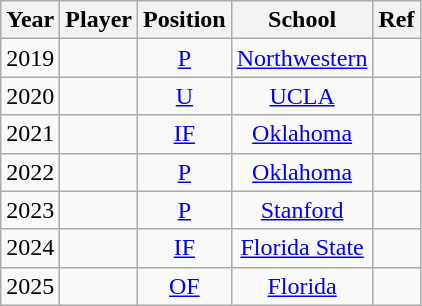<table class="wikitable sortable plainrowheaders" style="text-align:center;">
<tr>
<th scope="col">Year</th>
<th scope="col">Player</th>
<th scope="col">Position</th>
<th scope="col">School</th>
<th scope="col" class="unsortable">Ref</th>
</tr>
<tr>
<td>2019</td>
<td></td>
<td><a href='#'>P</a></td>
<td><a href='#'>Northwestern</a></td>
<td></td>
</tr>
<tr>
<td>2020</td>
<td></td>
<td><a href='#'>U</a></td>
<td><a href='#'>UCLA</a></td>
<td></td>
</tr>
<tr>
<td>2021</td>
<td></td>
<td><a href='#'>IF</a></td>
<td><a href='#'>Oklahoma</a></td>
<td></td>
</tr>
<tr>
<td>2022</td>
<td></td>
<td><a href='#'>P</a></td>
<td><a href='#'>Oklahoma</a></td>
<td></td>
</tr>
<tr>
<td>2023</td>
<td></td>
<td><a href='#'>P</a></td>
<td><a href='#'>Stanford</a></td>
<td></td>
</tr>
<tr>
<td>2024</td>
<td></td>
<td><a href='#'>IF</a></td>
<td><a href='#'>Florida State</a></td>
<td></td>
</tr>
<tr>
<td>2025</td>
<td></td>
<td><a href='#'>OF</a></td>
<td><a href='#'>Florida</a></td>
<td></td>
</tr>
</table>
